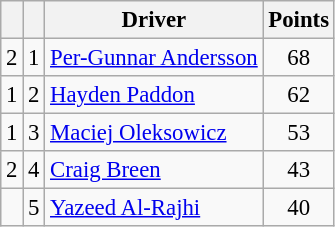<table class="wikitable" style="font-size: 95%;">
<tr>
<th></th>
<th></th>
<th>Driver</th>
<th>Points</th>
</tr>
<tr>
<td align="left"> 2</td>
<td align="center">1</td>
<td align="left"> <a href='#'>Per-Gunnar Andersson</a></td>
<td align="center">68</td>
</tr>
<tr>
<td align="left"> 1</td>
<td align="center">2</td>
<td align="left"> <a href='#'>Hayden Paddon</a></td>
<td align="center">62</td>
</tr>
<tr>
<td align="left"> 1</td>
<td align="center">3</td>
<td align="left"> <a href='#'>Maciej Oleksowicz</a></td>
<td align="center">53</td>
</tr>
<tr>
<td align="left"> 2</td>
<td align="center">4</td>
<td align="left"> <a href='#'>Craig Breen</a></td>
<td align="center">43</td>
</tr>
<tr>
<td align="left"></td>
<td align="center">5</td>
<td align="left"> <a href='#'>Yazeed Al-Rajhi</a></td>
<td align="center">40</td>
</tr>
</table>
